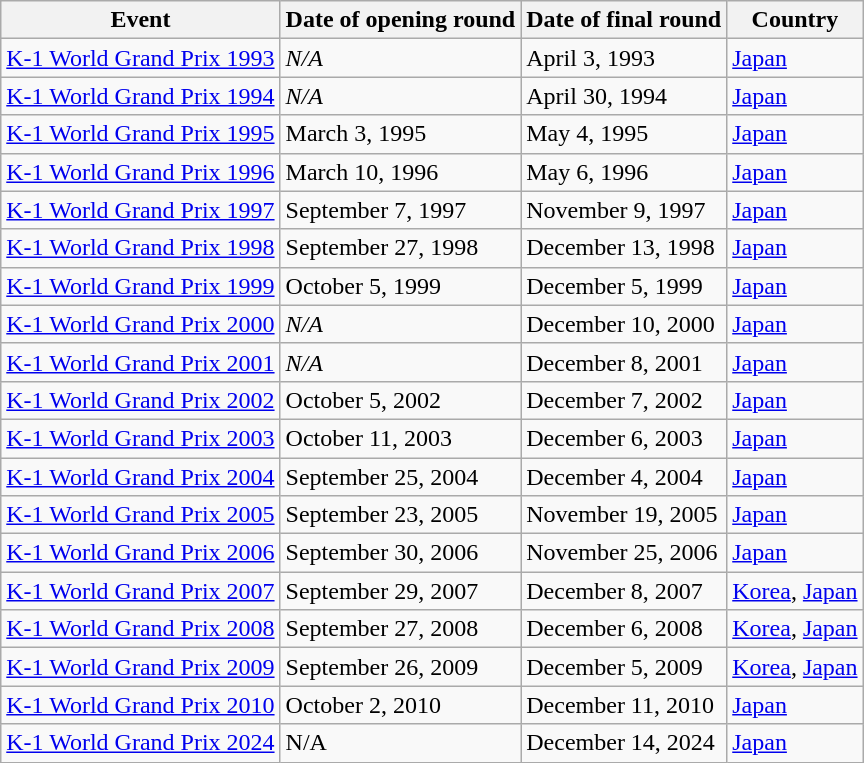<table class="wikitable" align="center">
<tr>
<th>Event</th>
<th>Date of opening round</th>
<th>Date of final round</th>
<th>Country</th>
</tr>
<tr>
<td><a href='#'>K-1 World Grand Prix 1993</a></td>
<td><em>N/A</em></td>
<td>April 3, 1993</td>
<td><a href='#'>Japan</a></td>
</tr>
<tr>
<td><a href='#'>K-1 World Grand Prix 1994</a></td>
<td><em>N/A</em></td>
<td>April 30, 1994</td>
<td><a href='#'>Japan</a></td>
</tr>
<tr>
<td><a href='#'>K-1 World Grand Prix 1995</a></td>
<td>March 3, 1995</td>
<td>May 4, 1995</td>
<td><a href='#'>Japan</a></td>
</tr>
<tr>
<td><a href='#'>K-1 World Grand Prix 1996</a></td>
<td>March 10, 1996</td>
<td>May 6, 1996</td>
<td><a href='#'>Japan</a></td>
</tr>
<tr>
<td><a href='#'>K-1 World Grand Prix 1997</a></td>
<td>September 7, 1997</td>
<td>November 9, 1997</td>
<td><a href='#'>Japan</a></td>
</tr>
<tr>
<td><a href='#'>K-1 World Grand Prix 1998</a></td>
<td>September 27, 1998</td>
<td>December 13, 1998</td>
<td><a href='#'>Japan</a></td>
</tr>
<tr>
<td><a href='#'>K-1 World Grand Prix 1999</a></td>
<td>October 5, 1999</td>
<td>December 5, 1999</td>
<td><a href='#'>Japan</a></td>
</tr>
<tr>
<td><a href='#'>K-1 World Grand Prix 2000</a></td>
<td><em>N/A</em></td>
<td>December 10, 2000</td>
<td><a href='#'>Japan</a></td>
</tr>
<tr>
<td><a href='#'>K-1 World Grand Prix 2001</a></td>
<td><em>N/A</em></td>
<td>December 8, 2001</td>
<td><a href='#'>Japan</a></td>
</tr>
<tr>
<td><a href='#'>K-1 World Grand Prix 2002</a></td>
<td>October 5, 2002</td>
<td>December 7, 2002</td>
<td><a href='#'>Japan</a></td>
</tr>
<tr>
<td><a href='#'>K-1 World Grand Prix 2003</a></td>
<td>October 11, 2003</td>
<td>December 6, 2003</td>
<td><a href='#'>Japan</a></td>
</tr>
<tr>
<td><a href='#'>K-1 World Grand Prix 2004</a></td>
<td>September 25, 2004</td>
<td>December 4, 2004</td>
<td><a href='#'>Japan</a></td>
</tr>
<tr>
<td><a href='#'>K-1 World Grand Prix 2005</a></td>
<td>September 23, 2005</td>
<td>November 19, 2005</td>
<td><a href='#'>Japan</a></td>
</tr>
<tr>
<td><a href='#'>K-1 World Grand Prix 2006</a></td>
<td>September 30, 2006</td>
<td>November 25, 2006</td>
<td><a href='#'>Japan</a></td>
</tr>
<tr>
<td><a href='#'>K-1 World Grand Prix 2007</a></td>
<td>September 29, 2007</td>
<td>December 8, 2007</td>
<td><a href='#'>Korea</a>, <a href='#'>Japan</a></td>
</tr>
<tr>
<td><a href='#'>K-1 World Grand Prix 2008</a></td>
<td>September 27, 2008</td>
<td>December 6, 2008</td>
<td><a href='#'>Korea</a>, <a href='#'>Japan</a></td>
</tr>
<tr>
<td><a href='#'>K-1 World Grand Prix 2009</a></td>
<td>September 26, 2009</td>
<td>December 5, 2009</td>
<td><a href='#'>Korea</a>, <a href='#'>Japan</a></td>
</tr>
<tr>
<td><a href='#'>K-1 World Grand Prix 2010</a></td>
<td>October 2, 2010</td>
<td>December 11, 2010</td>
<td><a href='#'>Japan</a></td>
</tr>
<tr>
<td><a href='#'>K-1 World Grand Prix 2024</a></td>
<td>N/A</td>
<td>December 14, 2024</td>
<td><a href='#'>Japan</a></td>
</tr>
</table>
